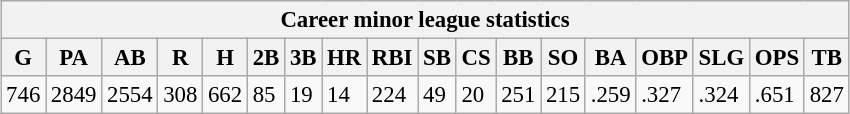<table class="wikitable" style="margin:auto; font-size: 95%;">
<tr>
<th colspan=18>Career minor league statistics</th>
</tr>
<tr>
<th>G</th>
<th>PA</th>
<th>AB</th>
<th>R</th>
<th>H</th>
<th>2B</th>
<th>3B</th>
<th>HR</th>
<th>RBI</th>
<th>SB</th>
<th>CS</th>
<th>BB</th>
<th>SO</th>
<th>BA</th>
<th>OBP</th>
<th>SLG</th>
<th>OPS</th>
<th>TB</th>
</tr>
<tr>
<td>746</td>
<td>2849</td>
<td>2554</td>
<td>308</td>
<td>662</td>
<td>85</td>
<td>19</td>
<td>14</td>
<td>224</td>
<td>49</td>
<td>20</td>
<td>251</td>
<td>215</td>
<td>.259</td>
<td>.327</td>
<td>.324</td>
<td>.651</td>
<td>827</td>
</tr>
</table>
